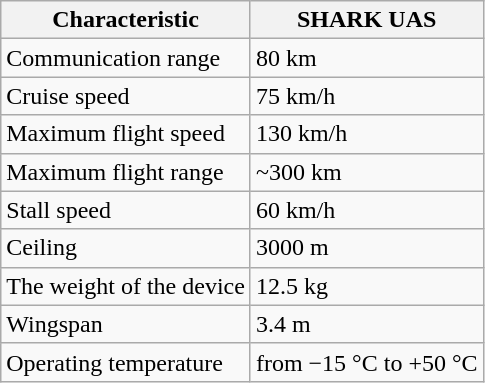<table class="wikitable">
<tr>
<th>Characteristic</th>
<th><strong>SHARK UAS</strong></th>
</tr>
<tr>
<td>Communication range</td>
<td>80 km</td>
</tr>
<tr>
<td>Cruise speed</td>
<td>75 km/h</td>
</tr>
<tr>
<td>Maximum flight speed</td>
<td>130 km/h</td>
</tr>
<tr>
<td>Maximum flight range</td>
<td>~300 km</td>
</tr>
<tr>
<td>Stall speed</td>
<td>60 km/h</td>
</tr>
<tr>
<td>Ceiling</td>
<td>3000 m</td>
</tr>
<tr>
<td>The weight of the device</td>
<td>12.5 kg</td>
</tr>
<tr>
<td>Wingspan</td>
<td>3.4 m</td>
</tr>
<tr>
<td>Operating temperature</td>
<td>from −15 °C to +50 °C</td>
</tr>
</table>
